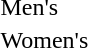<table>
<tr>
<td>Men's</td>
<td></td>
<td></td>
<td></td>
</tr>
<tr>
<td>Women's</td>
<td></td>
<td></td>
<td></td>
</tr>
</table>
